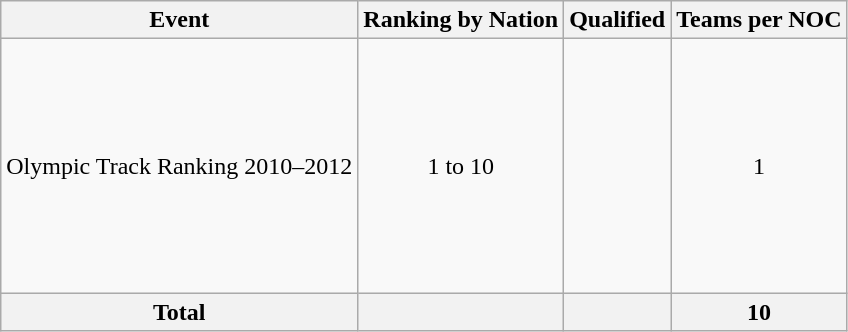<table class="wikitable">
<tr>
<th>Event</th>
<th>Ranking by Nation</th>
<th>Qualified</th>
<th>Teams per NOC</th>
</tr>
<tr>
<td>Olympic Track Ranking 2010–2012</td>
<td style="text-align:center;">1 to 10</td>
<td> <br> <br> <br> <br> <br> <br> <br> <br> <br></td>
<td style="text-align:center;">1</td>
</tr>
<tr>
<th>Total</th>
<th></th>
<th></th>
<th>10</th>
</tr>
</table>
